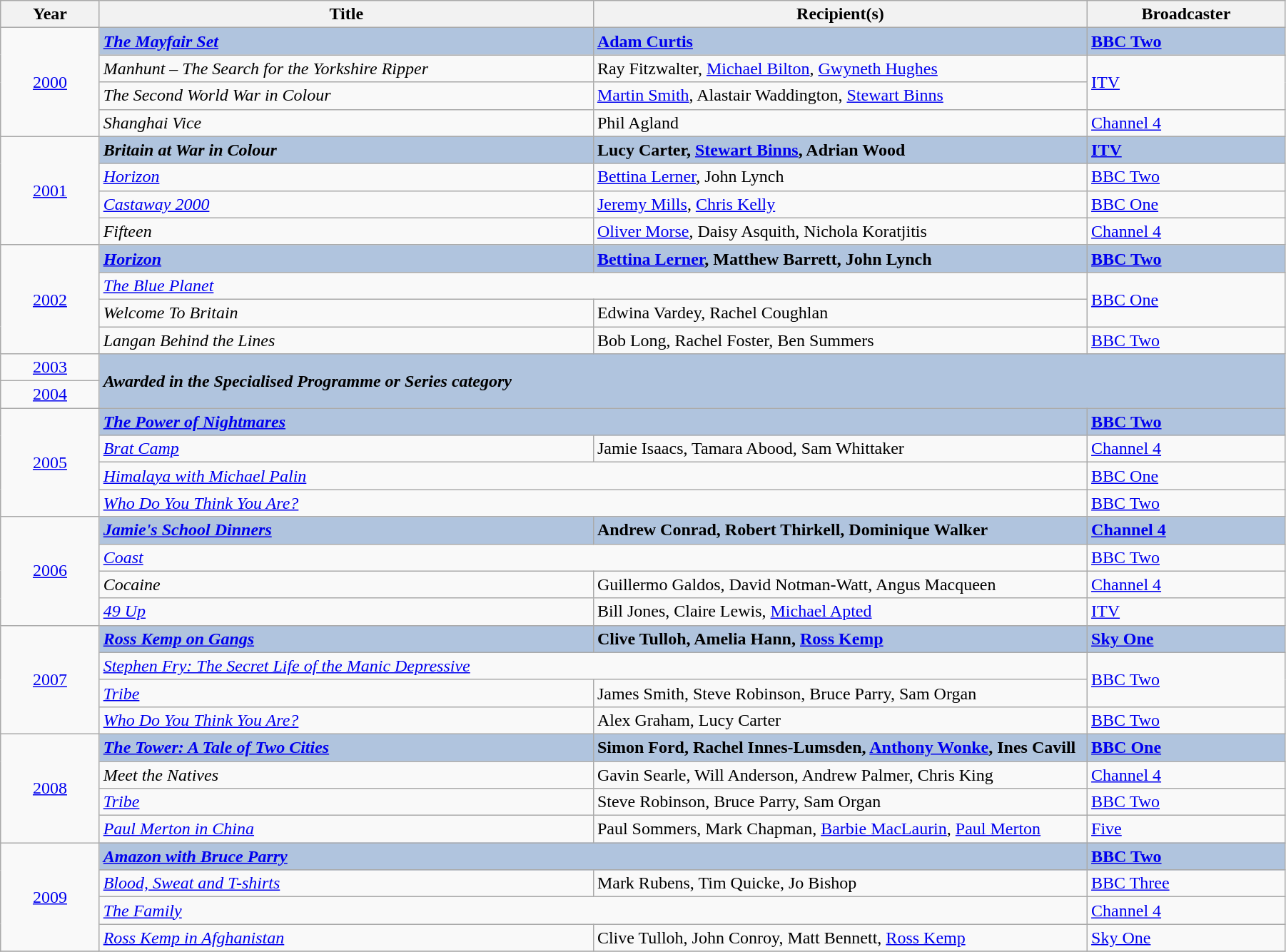<table class="wikitable" width="95%">
<tr>
<th width=5%>Year</th>
<th width=25%>Title</th>
<th width=25%><strong>Recipient(s)</strong></th>
<th width=10%><strong>Broadcaster</strong></th>
</tr>
<tr>
<td rowspan="4" style="text-align:center;"><a href='#'>2000</a></td>
<td style="background:#B0C4DE;"><strong><em><a href='#'>The Mayfair Set</a></em></strong></td>
<td style="background:#B0C4DE;"><strong><a href='#'>Adam Curtis</a></strong></td>
<td style="background:#B0C4DE;"><strong><a href='#'>BBC Two</a></strong></td>
</tr>
<tr>
<td><em>Manhunt – The Search for the Yorkshire Ripper</em></td>
<td>Ray Fitzwalter, <a href='#'>Michael Bilton</a>, <a href='#'>Gwyneth Hughes</a></td>
<td rowspan="2"><a href='#'>ITV</a></td>
</tr>
<tr>
<td><em>The Second World War in Colour</em></td>
<td><a href='#'>Martin Smith</a>, Alastair Waddington, <a href='#'>Stewart Binns</a></td>
</tr>
<tr>
<td><em>Shanghai Vice</em></td>
<td>Phil Agland</td>
<td><a href='#'>Channel 4</a></td>
</tr>
<tr>
<td rowspan="4" style="text-align:center;"><a href='#'>2001</a></td>
<td style="background:#B0C4DE;"><strong><em>Britain at War in Colour</em></strong></td>
<td style="background:#B0C4DE;"><strong>Lucy Carter, <a href='#'>Stewart Binns</a>, Adrian Wood</strong></td>
<td style="background:#B0C4DE;"><strong><a href='#'>ITV</a></strong></td>
</tr>
<tr>
<td><em><a href='#'>Horizon</a></em></td>
<td><a href='#'>Bettina Lerner</a>, John Lynch</td>
<td><a href='#'>BBC Two</a></td>
</tr>
<tr>
<td><em><a href='#'>Castaway 2000</a></em></td>
<td><a href='#'>Jeremy Mills</a>, <a href='#'>Chris Kelly</a></td>
<td><a href='#'>BBC One</a></td>
</tr>
<tr>
<td><em>Fifteen</em></td>
<td><a href='#'>Oliver Morse</a>, Daisy Asquith, Nichola Koratjitis</td>
<td><a href='#'>Channel 4</a></td>
</tr>
<tr>
<td rowspan="4" style="text-align:center;"><a href='#'>2002</a></td>
<td style="background:#B0C4DE;"><strong><em><a href='#'>Horizon</a></em></strong></td>
<td style="background:#B0C4DE;"><strong><a href='#'>Bettina Lerner</a>, Matthew Barrett, John Lynch</strong></td>
<td style="background:#B0C4DE;"><strong><a href='#'>BBC Two</a></strong></td>
</tr>
<tr>
<td colspan="2"><em><a href='#'>The Blue Planet</a></em></td>
<td rowspan="2"><a href='#'>BBC One</a></td>
</tr>
<tr>
<td><em>Welcome To Britain</em></td>
<td>Edwina Vardey, Rachel Coughlan</td>
</tr>
<tr>
<td><em>Langan Behind the Lines</em></td>
<td>Bob Long, Rachel Foster, Ben Summers</td>
<td><a href='#'>BBC Two</a></td>
</tr>
<tr>
<td rowspan="1" style="text-align:center;"><a href='#'>2003</a></td>
<td rowspan="2" colspan="3" style="background:#B0C4DE;"><strong><em>Awarded in the Specialised Programme or Series category</em></strong></td>
</tr>
<tr>
<td rowspan="1" style="text-align:center;"><a href='#'>2004</a></td>
</tr>
<tr>
<td rowspan="4" style="text-align:center;"><a href='#'>2005</a></td>
<td colspan="2" style="background:#B0C4DE;"><strong><em><a href='#'>The Power of Nightmares</a></em></strong></td>
<td style="background:#B0C4DE;"><strong><a href='#'>BBC Two</a></strong></td>
</tr>
<tr>
<td><em><a href='#'>Brat Camp</a></em></td>
<td>Jamie Isaacs, Tamara Abood, Sam Whittaker</td>
<td><a href='#'>Channel 4</a></td>
</tr>
<tr>
<td colspan="2"><em><a href='#'>Himalaya with Michael Palin</a></em></td>
<td><a href='#'>BBC One</a></td>
</tr>
<tr>
<td colspan="2"><em><a href='#'>Who Do You Think You Are?</a></em></td>
<td><a href='#'>BBC Two</a></td>
</tr>
<tr>
<td rowspan="4" style="text-align:center;"><a href='#'>2006</a></td>
<td style="background:#B0C4DE;"><strong><em><a href='#'>Jamie's School Dinners</a></em></strong></td>
<td style="background:#B0C4DE;"><strong>Andrew Conrad, Robert Thirkell, Dominique Walker</strong></td>
<td style="background:#B0C4DE;"><strong><a href='#'>Channel 4</a></strong></td>
</tr>
<tr>
<td colspan="2"><em><a href='#'>Coast</a></em></td>
<td><a href='#'>BBC Two</a></td>
</tr>
<tr>
<td><em>Cocaine</em></td>
<td>Guillermo Galdos, David Notman-Watt, Angus Macqueen</td>
<td><a href='#'>Channel 4</a></td>
</tr>
<tr>
<td><em><a href='#'>49 Up</a></em></td>
<td>Bill Jones, Claire Lewis, <a href='#'>Michael Apted</a></td>
<td><a href='#'>ITV</a></td>
</tr>
<tr>
<td rowspan="4" style="text-align:center;"><a href='#'>2007</a></td>
<td style="background:#B0C4DE;"><strong><em><a href='#'>Ross Kemp on Gangs</a></em></strong></td>
<td style="background:#B0C4DE;"><strong>Clive Tulloh, Amelia Hann, <a href='#'>Ross Kemp</a></strong></td>
<td style="background:#B0C4DE;"><strong><a href='#'>Sky One</a></strong></td>
</tr>
<tr>
<td colspan="2"><em><a href='#'>Stephen Fry: The Secret Life of the Manic Depressive</a></em></td>
<td rowspan="2"><a href='#'>BBC Two</a></td>
</tr>
<tr>
<td><em><a href='#'>Tribe</a></em></td>
<td>James Smith, Steve Robinson, Bruce Parry, Sam Organ</td>
</tr>
<tr>
<td><em><a href='#'>Who Do You Think You Are?</a></em></td>
<td>Alex Graham, Lucy Carter</td>
<td><a href='#'>BBC Two</a></td>
</tr>
<tr>
<td rowspan="4" style="text-align:center;"><a href='#'>2008</a></td>
<td style="background:#B0C4DE;"><strong><em><a href='#'>The Tower: A Tale of Two Cities</a></em></strong></td>
<td style="background:#B0C4DE;"><strong>Simon Ford, Rachel Innes-Lumsden, <a href='#'>Anthony Wonke</a>, Ines Cavill</strong></td>
<td style="background:#B0C4DE;"><strong><a href='#'>BBC One</a></strong></td>
</tr>
<tr>
<td><em>Meet the Natives</em></td>
<td>Gavin Searle, Will Anderson, Andrew Palmer, Chris King</td>
<td><a href='#'>Channel 4</a></td>
</tr>
<tr>
<td><em><a href='#'>Tribe</a></em></td>
<td>Steve Robinson, Bruce Parry, Sam Organ</td>
<td><a href='#'>BBC Two</a></td>
</tr>
<tr>
<td><em><a href='#'>Paul Merton in China</a></em></td>
<td>Paul Sommers, Mark Chapman, <a href='#'>Barbie MacLaurin</a>, <a href='#'>Paul Merton</a></td>
<td><a href='#'>Five</a></td>
</tr>
<tr>
<td rowspan="4" style="text-align:center;"><a href='#'>2009</a></td>
<td colspan="2" style="background:#B0C4DE;"><strong><em><a href='#'>Amazon with Bruce Parry</a></em></strong></td>
<td style="background:#B0C4DE;"><strong><a href='#'>BBC Two</a></strong></td>
</tr>
<tr>
<td><em><a href='#'>Blood, Sweat and T-shirts</a></em></td>
<td>Mark Rubens, Tim Quicke, Jo Bishop</td>
<td><a href='#'>BBC Three</a></td>
</tr>
<tr>
<td colspan="2"><em><a href='#'>The Family</a></em></td>
<td><a href='#'>Channel 4</a></td>
</tr>
<tr>
<td><em><a href='#'>Ross Kemp in Afghanistan</a></em></td>
<td>Clive Tulloh, John Conroy, Matt Bennett, <a href='#'>Ross Kemp</a></td>
<td><a href='#'>Sky One</a></td>
</tr>
<tr>
</tr>
</table>
